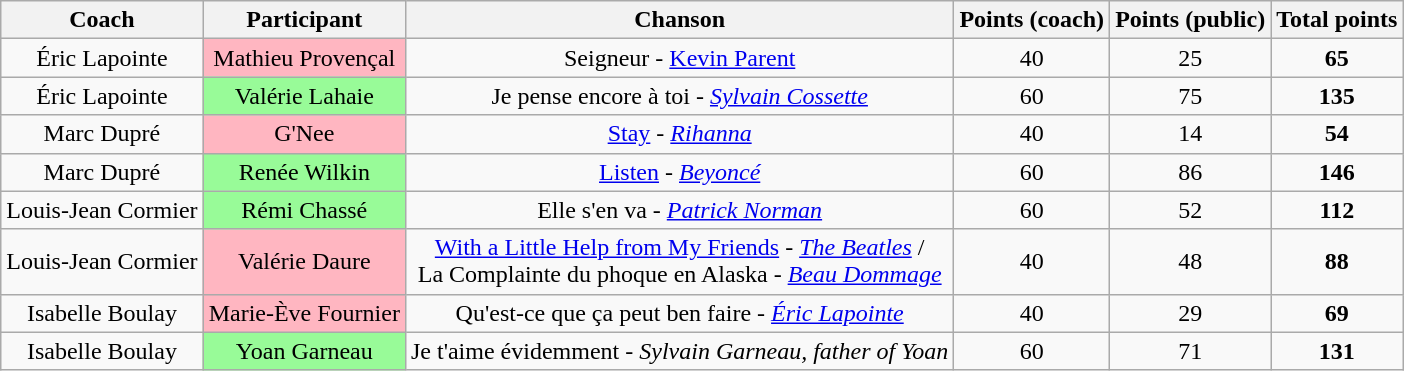<table class="wikitable sortable" style="text-align: center; width: auto;">
<tr>
<th>Coach</th>
<th colspan>Participant</th>
<th>Chanson</th>
<th>Points (coach)</th>
<th>Points (public)</th>
<th>Total points</th>
</tr>
<tr>
<td>Éric Lapointe</td>
<td style="background:lightpink">Mathieu Provençal</td>
<td>Seigneur - <a href='#'>Kevin Parent</a></td>
<td>40</td>
<td>25</td>
<td><strong>65</strong></td>
</tr>
<tr>
<td>Éric Lapointe</td>
<td style="background:palegreen">Valérie Lahaie</td>
<td>Je pense encore à toi - <em><a href='#'>Sylvain Cossette</a></em></td>
<td>60</td>
<td>75</td>
<td><strong>135</strong></td>
</tr>
<tr>
<td>Marc Dupré</td>
<td style="background:lightpink">G'Nee</td>
<td><a href='#'>Stay</a> - <em><a href='#'>Rihanna</a></em></td>
<td>40</td>
<td>14</td>
<td><strong>54</strong></td>
</tr>
<tr>
<td>Marc Dupré</td>
<td style="background:palegreen">Renée Wilkin</td>
<td><a href='#'>Listen</a> - <em><a href='#'>Beyoncé</a></em></td>
<td>60</td>
<td>86</td>
<td><strong>146</strong></td>
</tr>
<tr>
<td>Louis-Jean Cormier</td>
<td style="background:palegreen">Rémi Chassé</td>
<td>Elle s'en va - <em><a href='#'>Patrick Norman</a></em></td>
<td>60</td>
<td>52</td>
<td><strong>112</strong></td>
</tr>
<tr>
<td>Louis-Jean Cormier</td>
<td style="background:lightpink">Valérie Daure</td>
<td><a href='#'>With a Little Help from My Friends</a> - <em><a href='#'>The Beatles</a></em> /<br>La Complainte du phoque en Alaska - <em><a href='#'>Beau Dommage</a></em></td>
<td>40</td>
<td>48</td>
<td><strong>88</strong></td>
</tr>
<tr>
<td>Isabelle Boulay</td>
<td style="background:lightpink">Marie-Ève Fournier</td>
<td>Qu'est-ce que ça peut ben faire - <em><a href='#'>Éric Lapointe</a></em></td>
<td>40</td>
<td>29</td>
<td><strong>69</strong></td>
</tr>
<tr>
<td>Isabelle Boulay</td>
<td style="background:palegreen">Yoan Garneau</td>
<td>Je t'aime évidemment - <em>Sylvain Garneau, father of Yoan</em></td>
<td>60</td>
<td>71</td>
<td><strong>131</strong></td>
</tr>
</table>
